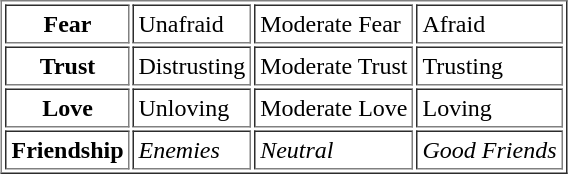<table align="center" border="1" cellpadding="3">
<tr>
<th>Fear</th>
<td>Unafraid</td>
<td>Moderate Fear</td>
<td>Afraid</td>
</tr>
<tr>
<th>Trust</th>
<td>Distrusting</td>
<td>Moderate Trust</td>
<td>Trusting</td>
</tr>
<tr>
<th>Love</th>
<td>Unloving</td>
<td>Moderate Love</td>
<td>Loving</td>
</tr>
<tr>
<th>Friendship</th>
<td><em>Enemies</em></td>
<td><em>Neutral</em></td>
<td><em>Good Friends</em></td>
</tr>
</table>
